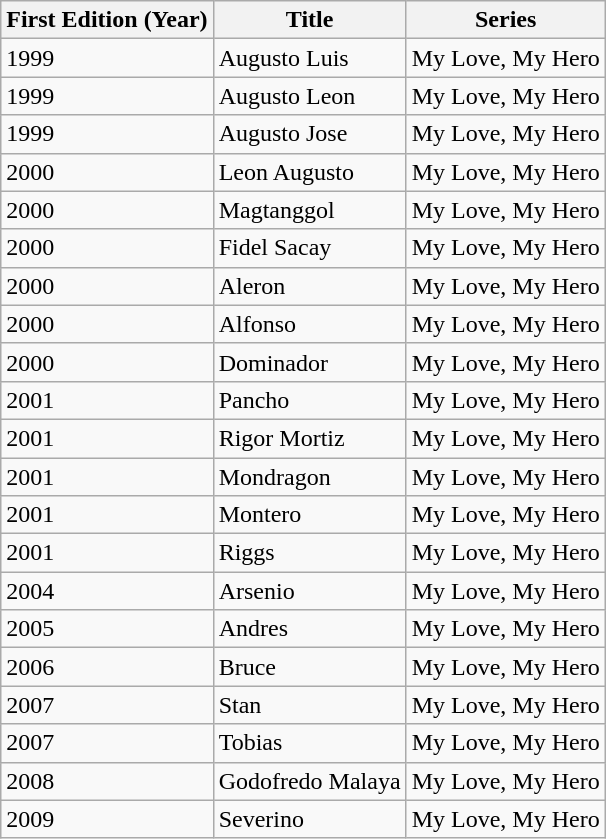<table class="wikitable sortable">
<tr>
<th>First Edition (Year)</th>
<th>Title</th>
<th>Series</th>
</tr>
<tr>
<td>1999</td>
<td>Augusto Luis</td>
<td>My Love, My Hero</td>
</tr>
<tr>
<td>1999</td>
<td>Augusto Leon</td>
<td>My Love, My Hero</td>
</tr>
<tr>
<td>1999</td>
<td>Augusto Jose</td>
<td>My Love, My Hero</td>
</tr>
<tr>
<td>2000</td>
<td>Leon Augusto</td>
<td>My Love, My Hero</td>
</tr>
<tr>
<td>2000</td>
<td>Magtanggol</td>
<td>My Love, My Hero</td>
</tr>
<tr>
<td>2000</td>
<td>Fidel Sacay</td>
<td>My Love, My Hero</td>
</tr>
<tr>
<td>2000</td>
<td>Aleron</td>
<td>My Love, My Hero</td>
</tr>
<tr>
<td>2000</td>
<td>Alfonso</td>
<td>My Love, My Hero</td>
</tr>
<tr>
<td>2000</td>
<td>Dominador</td>
<td>My Love, My Hero</td>
</tr>
<tr>
<td>2001</td>
<td>Pancho</td>
<td>My Love, My Hero</td>
</tr>
<tr>
<td>2001</td>
<td>Rigor Mortiz</td>
<td>My Love, My Hero</td>
</tr>
<tr>
<td>2001</td>
<td>Mondragon</td>
<td>My Love, My Hero</td>
</tr>
<tr>
<td>2001</td>
<td>Montero</td>
<td>My Love, My Hero</td>
</tr>
<tr>
<td>2001</td>
<td>Riggs</td>
<td>My Love, My Hero</td>
</tr>
<tr>
<td>2004</td>
<td>Arsenio</td>
<td>My Love, My Hero</td>
</tr>
<tr>
<td>2005</td>
<td>Andres</td>
<td>My Love, My Hero</td>
</tr>
<tr>
<td>2006</td>
<td>Bruce</td>
<td>My Love, My Hero</td>
</tr>
<tr>
<td>2007</td>
<td>Stan</td>
<td>My Love, My Hero</td>
</tr>
<tr>
<td>2007</td>
<td>Tobias</td>
<td>My Love, My Hero</td>
</tr>
<tr>
<td>2008</td>
<td>Godofredo Malaya</td>
<td>My Love, My Hero</td>
</tr>
<tr>
<td>2009</td>
<td>Severino</td>
<td>My Love, My Hero</td>
</tr>
</table>
